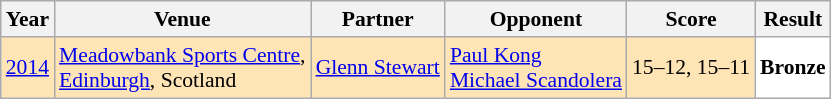<table class="sortable wikitable" style="font-size: 90%;">
<tr>
<th>Year</th>
<th>Venue</th>
<th>Partner</th>
<th>Opponent</th>
<th>Score</th>
<th>Result</th>
</tr>
<tr style="background:#FFE4B5">
<td align="center"><a href='#'>2014</a></td>
<td align="left"><a href='#'>Meadowbank Sports Centre</a>,<br><a href='#'>Edinburgh</a>, Scotland</td>
<td align="left"> <a href='#'>Glenn Stewart</a></td>
<td align="left"> <a href='#'>Paul Kong</a><br> <a href='#'>Michael Scandolera</a></td>
<td align="left">15–12, 15–11</td>
<td style="text-align:left; background:white"> <strong>Bronze</strong></td>
</tr>
</table>
